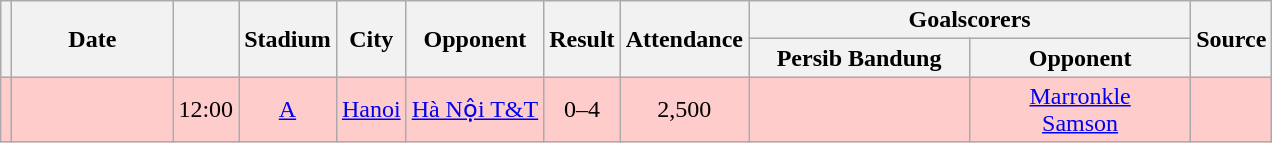<table class="wikitable" Style="text-align: center">
<tr>
<th rowspan="2"></th>
<th rowspan="2" style="width:100px">Date</th>
<th rowspan="2"></th>
<th rowspan="2">Stadium</th>
<th rowspan="2">City</th>
<th rowspan="2">Opponent</th>
<th rowspan="2">Result</th>
<th rowspan="2">Attendance</th>
<th colspan="2">Goalscorers</th>
<th rowspan="2">Source</th>
</tr>
<tr>
<th style="width:140px">Persib Bandung</th>
<th style="width:140px">Opponent</th>
</tr>
<tr style="background:#fcc">
<td></td>
<td></td>
<td>12:00</td>
<td><a href='#'>A</a></td>
<td><a href='#'>Hanoi</a></td>
<td> <a href='#'>Hà Nội T&T</a></td>
<td>0–4</td>
<td>2,500</td>
<td></td>
<td><a href='#'>Marronkle</a>  <br><a href='#'>Samson</a> </td>
<td></td>
</tr>
</table>
